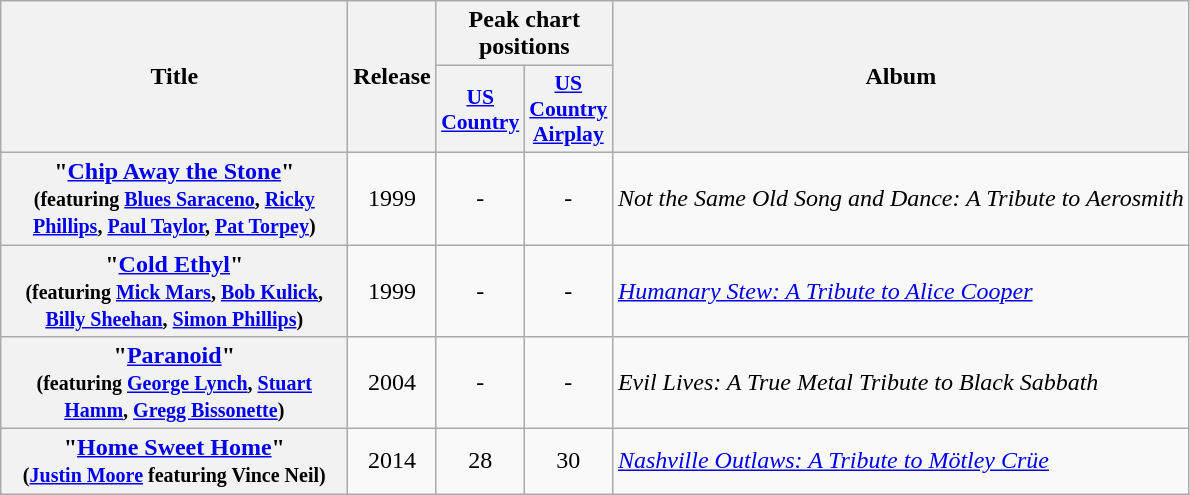<table class="wikitable plainrowheaders" style="text-align:center;">
<tr>
<th rowspan="2" style="width:14em;">Title</th>
<th rowspan=2>Release</th>
<th colspan="2">Peak chart<br>positions</th>
<th rowspan=2>Album</th>
</tr>
<tr>
<th scope="col" style=font-size:90%;"><a href='#'>US<br>Country</a></th>
<th scope="col" style=font-size:90%;"><a href='#'>US<br>Country<br>Airplay</a><br></th>
</tr>
<tr>
<th scope="row">"<a href='#'>Chip Away the Stone</a>"<br><small>(featuring <a href='#'>Blues Saraceno</a>, <a href='#'>Ricky Phillips</a>, <a href='#'>Paul Taylor</a>, <a href='#'>Pat Torpey</a>)</small></th>
<td>1999</td>
<td>-</td>
<td>-</td>
<td style="text-align:left;"><em>Not the Same Old Song and Dance: A Tribute to Aerosmith</em></td>
</tr>
<tr>
<th scope="row">"<a href='#'>Cold Ethyl</a>"<br><small>(featuring <a href='#'>Mick Mars</a>, <a href='#'>Bob Kulick</a>, <a href='#'>Billy Sheehan</a>, <a href='#'>Simon Phillips</a>)</small></th>
<td>1999</td>
<td>-</td>
<td>-</td>
<td style="text-align:left;"><em><a href='#'>Humanary Stew: A Tribute to Alice Cooper</a></em></td>
</tr>
<tr>
<th scope="row">"<a href='#'>Paranoid</a>"<br><small>(featuring <a href='#'>George Lynch</a>, <a href='#'>Stuart Hamm</a>, <a href='#'>Gregg Bissonette</a>)</small></th>
<td>2004</td>
<td>-</td>
<td>-</td>
<td style="text-align:left;"><em>Evil Lives: A True Metal Tribute to Black Sabbath</em></td>
</tr>
<tr>
<th scope="row">"<a href='#'>Home Sweet Home</a>"<br><small>(<a href='#'>Justin Moore</a> featuring Vince Neil)</small></th>
<td>2014</td>
<td>28</td>
<td>30</td>
<td style="text-align:left;"><em><a href='#'>Nashville Outlaws: A Tribute to Mötley Crüe</a></em></td>
</tr>
</table>
